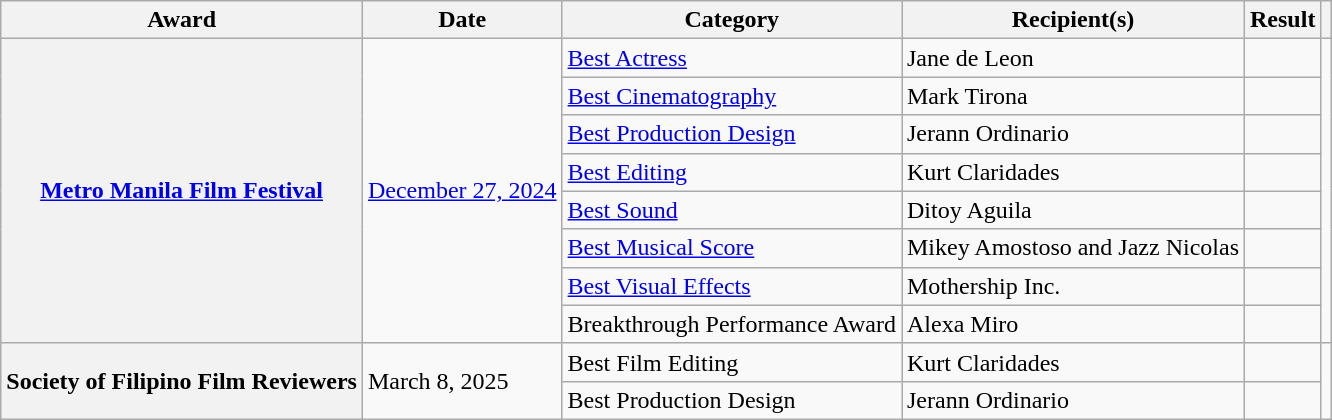<table class="wikitable sortable plainrowheaders">
<tr>
<th scope="col">Award</th>
<th scope="col" data-sort-type="date">Date</th>
<th scope="col">Category</th>
<th scope="col">Recipient(s)</th>
<th scope="col">Result</th>
<th scope="col" class="unsortable"></th>
</tr>
<tr>
<th scope="rowgroup" rowspan="8"><a href='#'>Metro Manila Film Festival</a></th>
<td rowspan="8"><a href='#'>December 27, 2024</a></td>
<td><a href='#'>Best Actress</a></td>
<td>Jane de Leon</td>
<td></td>
<td rowspan="8"></td>
</tr>
<tr>
<td><a href='#'>Best Cinematography</a></td>
<td>Mark Tirona</td>
<td></td>
</tr>
<tr>
<td><a href='#'>Best Production Design</a></td>
<td>Jerann Ordinario</td>
<td></td>
</tr>
<tr>
<td><a href='#'>Best Editing</a></td>
<td>Kurt Claridades</td>
<td></td>
</tr>
<tr>
<td><a href='#'>Best Sound</a></td>
<td>Ditoy Aguila</td>
<td></td>
</tr>
<tr>
<td><a href='#'>Best Musical Score</a></td>
<td>Mikey Amostoso and Jazz Nicolas</td>
<td></td>
</tr>
<tr>
<td><a href='#'>Best Visual Effects</a></td>
<td>Mothership Inc.</td>
<td></td>
</tr>
<tr>
<td>Breakthrough Performance Award</td>
<td>Alexa Miro</td>
<td></td>
</tr>
<tr>
<th scope="rowgroup" rowspan="2">Society of Filipino Film Reviewers</th>
<td rowspan="2">March 8, 2025</td>
<td>Best Film Editing</td>
<td>Kurt Claridades</td>
<td></td>
<td rowspan="2"></td>
</tr>
<tr>
<td>Best Production Design</td>
<td>Jerann Ordinario</td>
<td></td>
</tr>
</table>
